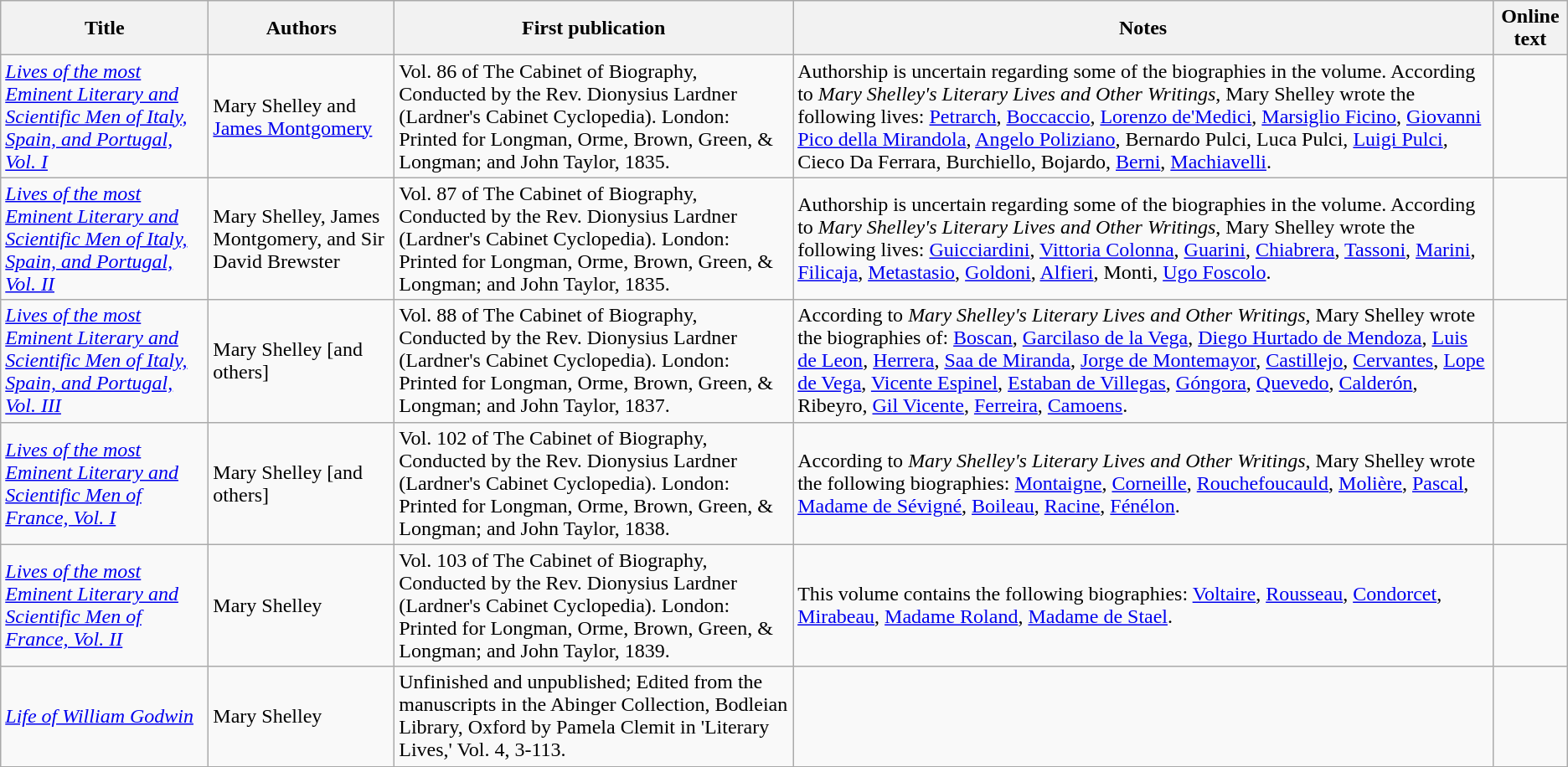<table class="wikitable">
<tr>
<th>Title</th>
<th>Authors</th>
<th>First publication</th>
<th>Notes</th>
<th>Online text</th>
</tr>
<tr>
<td><em><a href='#'>Lives of the most Eminent Literary and Scientific Men of Italy, Spain, and Portugal, Vol. I</a></em></td>
<td>Mary Shelley and <a href='#'>James Montgomery</a></td>
<td>Vol. 86 of The Cabinet of Biography, Conducted by the Rev. Dionysius Lardner (Lardner's Cabinet Cyclopedia). London: Printed for Longman, Orme, Brown, Green, & Longman; and John Taylor, 1835.</td>
<td>Authorship is uncertain regarding some of the biographies in the volume. According to <em>Mary Shelley's Literary Lives and Other Writings</em>, Mary Shelley wrote the following lives: <a href='#'>Petrarch</a>, <a href='#'>Boccaccio</a>, <a href='#'>Lorenzo de'Medici</a>, <a href='#'>Marsiglio Ficino</a>, <a href='#'>Giovanni Pico della Mirandola</a>, <a href='#'>Angelo Poliziano</a>, Bernardo Pulci, Luca Pulci, <a href='#'>Luigi Pulci</a>, Cieco Da Ferrara, Burchiello, Bojardo, <a href='#'>Berni</a>, <a href='#'>Machiavelli</a>.</td>
<td></td>
</tr>
<tr>
<td><em><a href='#'>Lives of the most Eminent Literary and Scientific Men of Italy, Spain, and Portugal, Vol. II</a></em></td>
<td>Mary Shelley, James Montgomery, and Sir David Brewster</td>
<td>Vol. 87 of The Cabinet of Biography, Conducted by the Rev. Dionysius Lardner (Lardner's Cabinet Cyclopedia). London: Printed for Longman, Orme, Brown, Green, & Longman; and John Taylor, 1835.</td>
<td>Authorship is uncertain regarding some of the biographies in the volume. According to <em>Mary Shelley's Literary Lives and Other Writings</em>, Mary Shelley wrote the following lives: <a href='#'>Guicciardini</a>, <a href='#'>Vittoria Colonna</a>, <a href='#'>Guarini</a>, <a href='#'>Chiabrera</a>, <a href='#'>Tassoni</a>, <a href='#'>Marini</a>, <a href='#'>Filicaja</a>, <a href='#'>Metastasio</a>, <a href='#'>Goldoni</a>, <a href='#'>Alfieri</a>, Monti, <a href='#'>Ugo Foscolo</a>.</td>
<td></td>
</tr>
<tr>
<td><em><a href='#'>Lives of the most Eminent Literary and Scientific Men of Italy, Spain, and Portugal, Vol. III</a></em></td>
<td>Mary Shelley [and others]</td>
<td>Vol. 88 of The Cabinet of Biography, Conducted by the Rev. Dionysius Lardner (Lardner's Cabinet Cyclopedia). London: Printed for Longman, Orme, Brown, Green, & Longman; and John Taylor, 1837.</td>
<td>According to <em>Mary Shelley's Literary Lives and Other Writings</em>, Mary Shelley wrote the biographies of: <a href='#'>Boscan</a>, <a href='#'>Garcilaso de la Vega</a>, <a href='#'>Diego Hurtado de Mendoza</a>, <a href='#'>Luis de Leon</a>, <a href='#'>Herrera</a>, <a href='#'>Saa de Miranda</a>, <a href='#'>Jorge de Montemayor</a>, <a href='#'>Castillejo</a>, <a href='#'>Cervantes</a>, <a href='#'>Lope de Vega</a>, <a href='#'>Vicente Espinel</a>, <a href='#'>Estaban de Villegas</a>, <a href='#'>Góngora</a>, <a href='#'>Quevedo</a>, <a href='#'>Calderón</a>, Ribeyro, <a href='#'>Gil Vicente</a>, <a href='#'>Ferreira</a>, <a href='#'>Camoens</a>.</td>
<td></td>
</tr>
<tr>
<td><em><a href='#'>Lives of the most Eminent Literary and Scientific Men of France, Vol. I</a></em></td>
<td>Mary Shelley [and others]</td>
<td>Vol. 102 of The Cabinet of Biography, Conducted by the Rev. Dionysius Lardner (Lardner's Cabinet Cyclopedia). London: Printed for Longman, Orme, Brown, Green, & Longman; and John Taylor, 1838.</td>
<td>According to <em>Mary Shelley's Literary Lives and Other Writings</em>, Mary Shelley wrote the following biographies: <a href='#'>Montaigne</a>, <a href='#'>Corneille</a>, <a href='#'>Rouchefoucauld</a>, <a href='#'>Molière</a>, <a href='#'>Pascal</a>, <a href='#'>Madame de Sévigné</a>, <a href='#'>Boileau</a>, <a href='#'>Racine</a>, <a href='#'>Fénélon</a>.</td>
<td></td>
</tr>
<tr>
<td><em><a href='#'>Lives of the most Eminent Literary and Scientific Men of France, Vol. II</a></em></td>
<td>Mary Shelley</td>
<td>Vol. 103 of The Cabinet of Biography, Conducted by the Rev. Dionysius Lardner (Lardner's Cabinet Cyclopedia). London: Printed for Longman, Orme, Brown, Green, & Longman; and John Taylor, 1839.</td>
<td>This volume contains the following biographies: <a href='#'>Voltaire</a>, <a href='#'>Rousseau</a>, <a href='#'>Condorcet</a>, <a href='#'>Mirabeau</a>, <a href='#'>Madame Roland</a>, <a href='#'>Madame de Stael</a>.</td>
<td></td>
</tr>
<tr>
<td><em><a href='#'>Life of William Godwin</a></em></td>
<td>Mary Shelley</td>
<td>Unfinished and unpublished; Edited from the manuscripts in the Abinger Collection, Bodleian Library, Oxford by Pamela Clemit in 'Literary Lives,' Vol. 4, 3-113.</td>
<td></td>
<td></td>
</tr>
</table>
